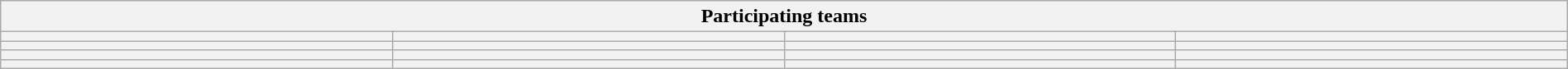<table class="wikitable" style="width:100%;">
<tr>
<th colspan=4><strong>Participating teams</strong></th>
</tr>
<tr>
<th style="width:25%;"></th>
<th style="width:25%;"></th>
<th style="width:25%;"></th>
<th style="width:25%;"></th>
</tr>
<tr>
<th></th>
<th></th>
<th></th>
<th></th>
</tr>
<tr>
<th></th>
<th></th>
<th></th>
<th></th>
</tr>
<tr>
<th></th>
<th></th>
<th></th>
<th></th>
</tr>
</table>
